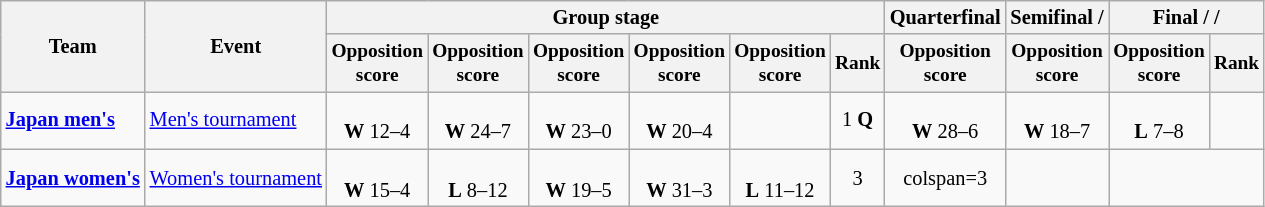<table class=wikitable style=font-size:85%;text-align:center>
<tr>
<th rowspan=2>Team</th>
<th rowspan=2>Event</th>
<th colspan=6>Group stage</th>
<th>Quarterfinal</th>
<th>Semifinal / </th>
<th colspan=2>Final /  / </th>
</tr>
<tr style="font-size:95%">
<th>Opposition<br> score</th>
<th>Opposition<br> score</th>
<th>Opposition<br> score</th>
<th>Opposition<br> score</th>
<th>Opposition<br> score</th>
<th>Rank</th>
<th>Opposition<br> score</th>
<th>Opposition<br> score</th>
<th>Opposition<br> score</th>
<th>Rank</th>
</tr>
<tr>
<td style="text-align:left"><strong><a href='#'>Japan men's</a></strong></td>
<td style="text-align:left"><a href='#'>Men's tournament</a></td>
<td><br><strong>W</strong> 12–4</td>
<td><br><strong>W</strong> 24–7</td>
<td><br><strong>W</strong> 23–0</td>
<td><br><strong>W</strong> 20–4</td>
<td></td>
<td>1 <strong>Q</strong></td>
<td><br><strong>W</strong> 28–6</td>
<td><br><strong>W</strong> 18–7</td>
<td><br><strong>L</strong> 7–8</td>
<td></td>
</tr>
<tr>
<td style="text-align:left"><strong><a href='#'>Japan women's</a></strong></td>
<td style="text-align:left"><a href='#'>Women's tournament</a></td>
<td><br><strong>W</strong> 15–4</td>
<td><br><strong>L</strong> 8–12</td>
<td><br><strong>W</strong> 19–5</td>
<td><br><strong>W</strong> 31–3</td>
<td><br><strong>L</strong> 11–12</td>
<td>3</td>
<td>colspan=3 </td>
<td></td>
</tr>
</table>
